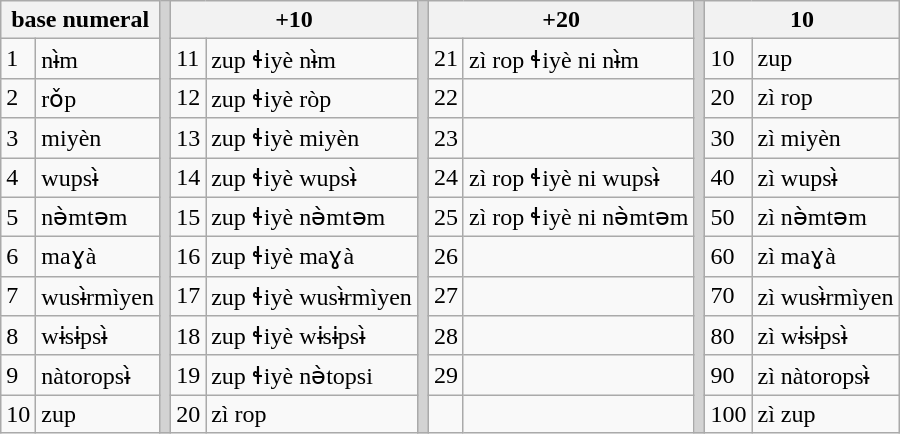<table class="wikitable">
<tr>
<th colspan="2">base numeral</th>
<td rowspan="11" style="background-color: lightgrey;"></td>
<th colspan="2">+10</th>
<td rowspan="11" style="background-color: lightgrey;"></td>
<th colspan="2">+20</th>
<td rowspan="11" style="background-color: lightgrey;"></td>
<th colspan="2">10</th>
</tr>
<tr>
<td>1</td>
<td>nɨ̀m</td>
<td>11</td>
<td>zup ɬiyè nɨ̀m</td>
<td>21</td>
<td>zì rop ɬiyè ni nɨ̀m</td>
<td>10</td>
<td>zup</td>
</tr>
<tr>
<td>2</td>
<td>rǒp</td>
<td>12</td>
<td>zup ɬiyè ròp</td>
<td>22</td>
<td></td>
<td>20</td>
<td>zì rop</td>
</tr>
<tr>
<td>3</td>
<td>miyèn</td>
<td>13</td>
<td>zup ɬiyè miyèn</td>
<td>23</td>
<td></td>
<td>30</td>
<td>zì miyèn</td>
</tr>
<tr>
<td>4</td>
<td>wupsɨ̀</td>
<td>14</td>
<td>zup ɬiyè wupsɨ̀</td>
<td>24</td>
<td>zì rop ɬiyè ni wupsɨ̀</td>
<td>40</td>
<td>zì wupsɨ̀</td>
</tr>
<tr>
<td>5</td>
<td>nə̀mtəm</td>
<td>15</td>
<td>zup ɬiyè nə̀mtəm</td>
<td>25</td>
<td>zì rop ɬiyè ni nə̀mtəm</td>
<td>50</td>
<td>zì nə̀mtəm</td>
</tr>
<tr>
<td>6</td>
<td>maɣà</td>
<td>16</td>
<td>zup ɬiyè maɣà</td>
<td>26</td>
<td></td>
<td>60</td>
<td>zì maɣà</td>
</tr>
<tr>
<td>7</td>
<td>wusɨ̀rmìyen</td>
<td>17</td>
<td>zup ɬiyè wusɨ̀rmìyen</td>
<td>27</td>
<td></td>
<td>70</td>
<td>zì wusɨ̀rmìyen</td>
</tr>
<tr>
<td>8</td>
<td>wɨsɨpsɨ̀</td>
<td>18</td>
<td>zup ɬiyè wɨsɨpsɨ̀</td>
<td>28</td>
<td></td>
<td>80</td>
<td>zì wɨsɨpsɨ̀</td>
</tr>
<tr>
<td>9</td>
<td>nàtoropsɨ̀</td>
<td>19</td>
<td>zup ɬiyè nə̀topsi</td>
<td>29</td>
<td></td>
<td>90</td>
<td>zì nàtoropsɨ̀</td>
</tr>
<tr>
<td>10</td>
<td>zup</td>
<td>20</td>
<td>zì rop</td>
<td></td>
<td></td>
<td>100</td>
<td>zì zup</td>
</tr>
</table>
